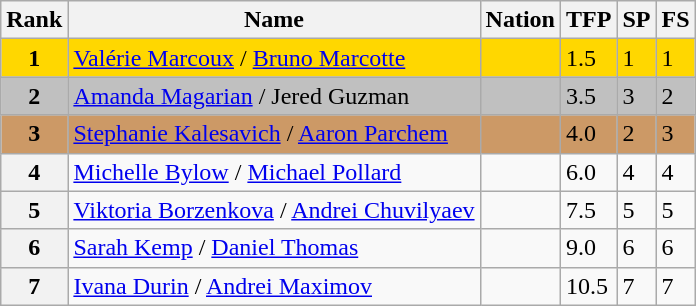<table class="wikitable">
<tr>
<th>Rank</th>
<th>Name</th>
<th>Nation</th>
<th>TFP</th>
<th>SP</th>
<th>FS</th>
</tr>
<tr bgcolor="gold">
<td align="center"><strong>1</strong></td>
<td><a href='#'>Valérie Marcoux</a> / <a href='#'>Bruno Marcotte</a></td>
<td></td>
<td>1.5</td>
<td>1</td>
<td>1</td>
</tr>
<tr bgcolor="silver">
<td align="center"><strong>2</strong></td>
<td><a href='#'>Amanda Magarian</a> / Jered Guzman</td>
<td></td>
<td>3.5</td>
<td>3</td>
<td>2</td>
</tr>
<tr bgcolor="cc9966">
<td align="center"><strong>3</strong></td>
<td><a href='#'>Stephanie Kalesavich</a> / <a href='#'>Aaron Parchem</a></td>
<td></td>
<td>4.0</td>
<td>2</td>
<td>3</td>
</tr>
<tr>
<th>4</th>
<td><a href='#'>Michelle Bylow</a> / <a href='#'>Michael Pollard</a></td>
<td></td>
<td>6.0</td>
<td>4</td>
<td>4</td>
</tr>
<tr>
<th>5</th>
<td><a href='#'>Viktoria Borzenkova</a> / <a href='#'>Andrei Chuvilyaev</a></td>
<td></td>
<td>7.5</td>
<td>5</td>
<td>5</td>
</tr>
<tr>
<th>6</th>
<td><a href='#'>Sarah Kemp</a> / <a href='#'>Daniel Thomas</a></td>
<td></td>
<td>9.0</td>
<td>6</td>
<td>6</td>
</tr>
<tr>
<th>7</th>
<td><a href='#'>Ivana Durin</a> / <a href='#'>Andrei Maximov</a></td>
<td></td>
<td>10.5</td>
<td>7</td>
<td>7</td>
</tr>
</table>
